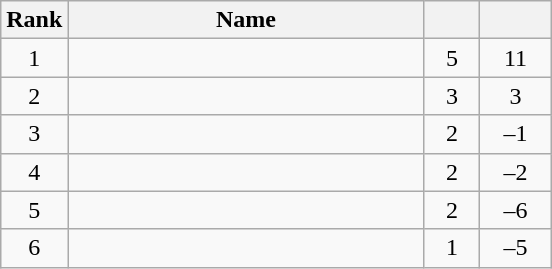<table class="wikitable">
<tr>
<th width=30>Rank</th>
<th width=230>Name</th>
<th width=30></th>
<th width=40></th>
</tr>
<tr align="center">
<td>1</td>
<td align="left"></td>
<td>5</td>
<td>11</td>
</tr>
<tr align="center">
<td>2</td>
<td align="left"></td>
<td>3</td>
<td>3</td>
</tr>
<tr align="center">
<td>3</td>
<td align="left"></td>
<td>2</td>
<td>–1</td>
</tr>
<tr align="center">
<td>4</td>
<td align="left"></td>
<td>2</td>
<td>–2</td>
</tr>
<tr align="center">
<td>5</td>
<td align="left"></td>
<td>2</td>
<td>–6</td>
</tr>
<tr align="center">
<td>6</td>
<td align="left"></td>
<td>1</td>
<td>–5</td>
</tr>
</table>
